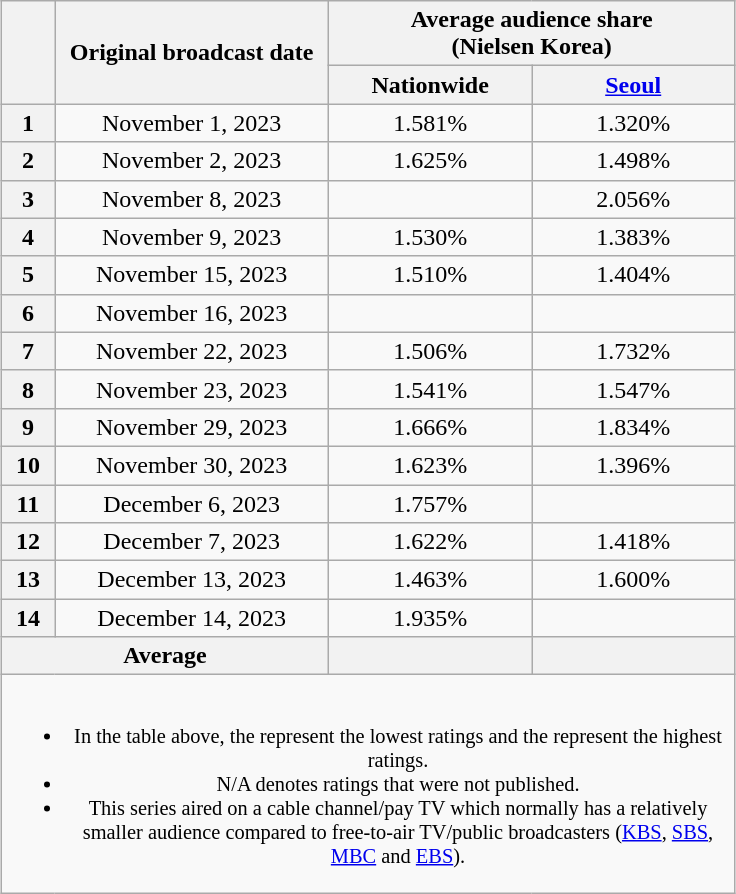<table class="wikitable" style="margin-left:auto; margin-right:auto; width:490px; text-align:center">
<tr>
<th scope="col" rowspan="2"></th>
<th scope="col" rowspan="2">Original broadcast date</th>
<th scope="col" colspan="2">Average audience share<br>(Nielsen Korea)</th>
</tr>
<tr>
<th scope="col" style="width:8em">Nationwide</th>
<th scope="col" style="width:8em"><a href='#'>Seoul</a></th>
</tr>
<tr>
<th scope="row">1</th>
<td>November 1, 2023</td>
<td>1.581% </td>
<td>1.320% </td>
</tr>
<tr>
<th scope="row">2</th>
<td>November 2, 2023</td>
<td>1.625% </td>
<td>1.498% </td>
</tr>
<tr>
<th scope="row">3</th>
<td>November 8, 2023</td>
<td><strong></strong> </td>
<td>2.056% </td>
</tr>
<tr>
<th scope="row">4</th>
<td>November 9, 2023</td>
<td>1.530% </td>
<td>1.383% </td>
</tr>
<tr>
<th scope="row">5</th>
<td>November 15, 2023</td>
<td>1.510% </td>
<td>1.404% </td>
</tr>
<tr>
<th scope="row">6</th>
<td>November 16, 2023</td>
<td><strong></strong> </td>
<td><strong></strong> </td>
</tr>
<tr>
<th scope="row">7</th>
<td>November 22, 2023</td>
<td>1.506% </td>
<td>1.732% </td>
</tr>
<tr>
<th scope="row">8</th>
<td>November 23, 2023</td>
<td>1.541% </td>
<td>1.547% </td>
</tr>
<tr>
<th scope="row">9</th>
<td>November 29, 2023</td>
<td>1.666% </td>
<td>1.834% </td>
</tr>
<tr>
<th scope="row">10</th>
<td>November 30, 2023</td>
<td>1.623% </td>
<td>1.396% </td>
</tr>
<tr>
<th scope="row">11</th>
<td>December 6, 2023</td>
<td>1.757% </td>
<td><strong></strong> </td>
</tr>
<tr>
<th scope="row">12</th>
<td>December 7, 2023</td>
<td>1.622% </td>
<td>1.418% </td>
</tr>
<tr>
<th scope="row">13</th>
<td>December 13, 2023</td>
<td>1.463% </td>
<td>1.600% </td>
</tr>
<tr>
<th scope="row">14</th>
<td>December 14, 2023</td>
<td>1.935%  </td>
<td></td>
</tr>
<tr>
<th colspan="2">Average</th>
<th></th>
<th></th>
</tr>
<tr>
<td colspan="4" style="font-size:85%"><br><ul><li>In the table above, the <strong></strong> represent the lowest ratings and the <strong></strong> represent the highest ratings.</li><li>N/A denotes ratings that were not published.</li><li>This series aired on a cable channel/pay TV which normally has a relatively smaller audience compared to free-to-air TV/public broadcasters (<a href='#'>KBS</a>, <a href='#'>SBS</a>, <a href='#'>MBC</a> and <a href='#'>EBS</a>).</li></ul></td>
</tr>
</table>
